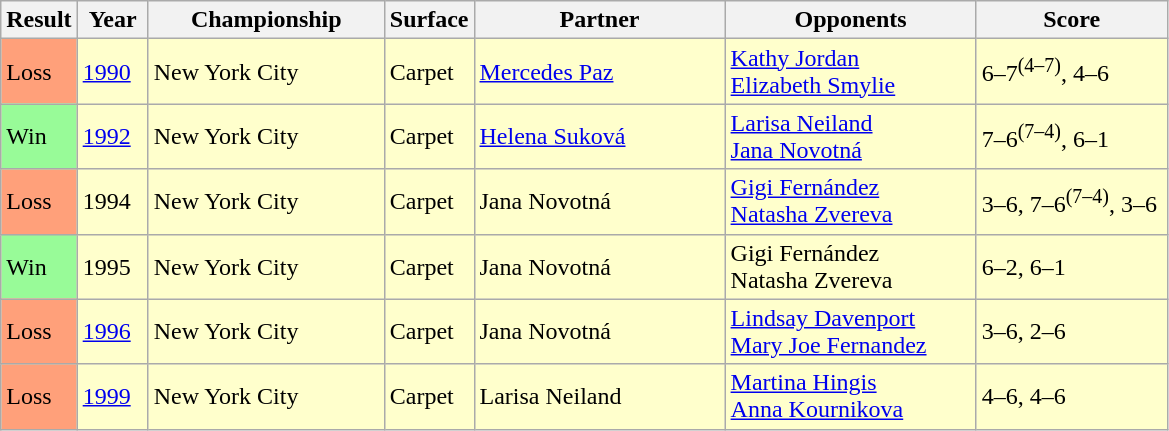<table class="sortable wikitable">
<tr>
<th style="width:40px">Result</th>
<th style="width:40px">Year</th>
<th style="width:150px">Championship</th>
<th style="width:50px">Surface</th>
<th style="width:160px">Partner</th>
<th style="width:160px">Opponents</th>
<th style="width:120px"  class="unsortable">Score</th>
</tr>
<tr style="background:#ffffcc;">
<td style="background:#ffa07a;">Loss</td>
<td><a href='#'>1990</a></td>
<td>New York City</td>
<td>Carpet</td>
<td> <a href='#'>Mercedes Paz</a></td>
<td> <a href='#'>Kathy Jordan</a><br> <a href='#'>Elizabeth Smylie</a></td>
<td>6–7<sup>(4–7)</sup>, 4–6</td>
</tr>
<tr style="background:#ffffcc;">
<td style="background:#98fb98;">Win</td>
<td><a href='#'>1992</a></td>
<td>New York City</td>
<td>Carpet</td>
<td> <a href='#'>Helena Suková</a></td>
<td> <a href='#'>Larisa Neiland</a><br> <a href='#'>Jana Novotná</a></td>
<td>7–6<sup>(7–4)</sup>, 6–1</td>
</tr>
<tr style="background:#ffffcc;">
<td style="background:#ffa07a;">Loss</td>
<td>1994</td>
<td>New York City</td>
<td>Carpet</td>
<td> Jana Novotná</td>
<td> <a href='#'>Gigi Fernández</a><br> <a href='#'>Natasha Zvereva</a></td>
<td>3–6, 7–6<sup>(7–4)</sup>, 3–6</td>
</tr>
<tr style="background:#ffffcc;">
<td style="background:#98fb98;">Win</td>
<td>1995</td>
<td>New York City</td>
<td>Carpet</td>
<td> Jana Novotná</td>
<td> Gigi Fernández<br> Natasha Zvereva</td>
<td>6–2, 6–1</td>
</tr>
<tr style="background:#ffffcc;">
<td style="background:#ffa07a;">Loss</td>
<td><a href='#'>1996</a></td>
<td>New York City</td>
<td>Carpet</td>
<td> Jana Novotná</td>
<td> <a href='#'>Lindsay Davenport</a><br> <a href='#'>Mary Joe Fernandez</a></td>
<td>3–6, 2–6</td>
</tr>
<tr style="background:#ffffcc;">
<td style="background:#ffa07a;">Loss</td>
<td><a href='#'>1999</a></td>
<td>New York City</td>
<td>Carpet</td>
<td> Larisa Neiland</td>
<td> <a href='#'>Martina Hingis</a><br> <a href='#'>Anna Kournikova</a></td>
<td>4–6, 4–6</td>
</tr>
</table>
